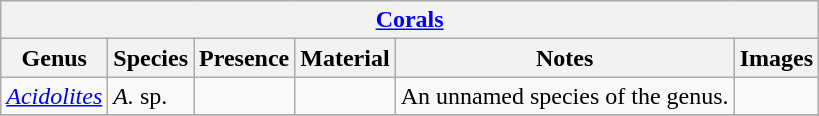<table class="wikitable" align="center">
<tr>
<th colspan="6" align="center"><strong><a href='#'>Corals</a></strong></th>
</tr>
<tr>
<th>Genus</th>
<th>Species</th>
<th>Presence</th>
<th><strong>Material</strong></th>
<th>Notes</th>
<th>Images</th>
</tr>
<tr>
<td><em><a href='#'>Acidolites</a></em></td>
<td><em>A.</em> sp.</td>
<td></td>
<td></td>
<td>An unnamed species of the genus.</td>
<td></td>
</tr>
<tr>
</tr>
</table>
